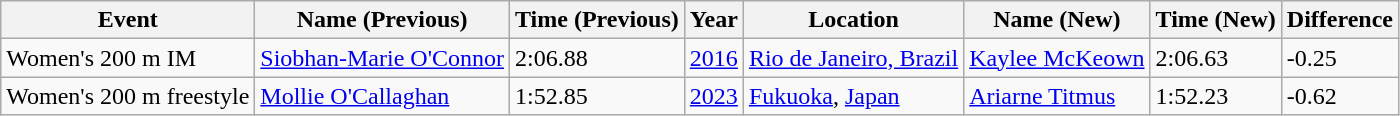<table class="wikitable">
<tr>
<th>Event</th>
<th>Name (Previous)</th>
<th>Time (Previous)</th>
<th>Year</th>
<th>Location</th>
<th>Name (New)</th>
<th>Time (New)</th>
<th>Difference</th>
</tr>
<tr>
<td>Women's 200 m IM</td>
<td> <a href='#'>Siobhan-Marie O'Connor</a></td>
<td>2:06.88</td>
<td><a href='#'>2016</a></td>
<td> <a href='#'>Rio de Janeiro, Brazil</a></td>
<td> <a href='#'>Kaylee McKeown</a></td>
<td>2:06.63</td>
<td>-0.25</td>
</tr>
<tr>
<td>Women's 200 m freestyle</td>
<td> <a href='#'>Mollie O'Callaghan</a></td>
<td>1:52.85</td>
<td><a href='#'>2023</a></td>
<td> <a href='#'>Fukuoka</a>, <a href='#'>Japan</a></td>
<td> <a href='#'>Ariarne Titmus</a></td>
<td>1:52.23</td>
<td>-0.62</td>
</tr>
</table>
